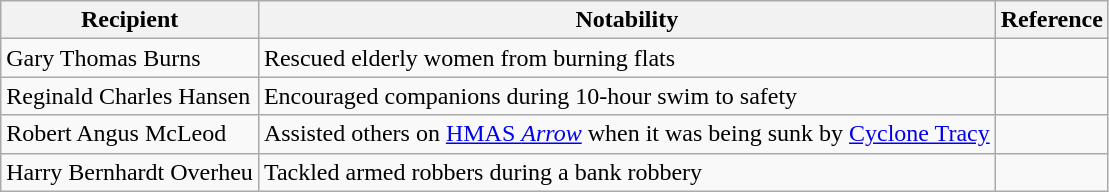<table class="wikitable">
<tr>
<th>Recipient</th>
<th>Notability</th>
<th>Reference</th>
</tr>
<tr>
<td>Gary Thomas Burns</td>
<td>Rescued elderly women from burning flats</td>
<td></td>
</tr>
<tr>
<td>Reginald Charles Hansen</td>
<td>Encouraged companions during 10-hour swim to safety</td>
<td></td>
</tr>
<tr>
<td>Robert Angus McLeod</td>
<td>Assisted others on <a href='#'>HMAS <em>Arrow</em></a> when it was being sunk by <a href='#'>Cyclone Tracy</a></td>
<td></td>
</tr>
<tr>
<td>Harry Bernhardt Overheu</td>
<td>Tackled armed robbers during a bank robbery</td>
<td></td>
</tr>
</table>
